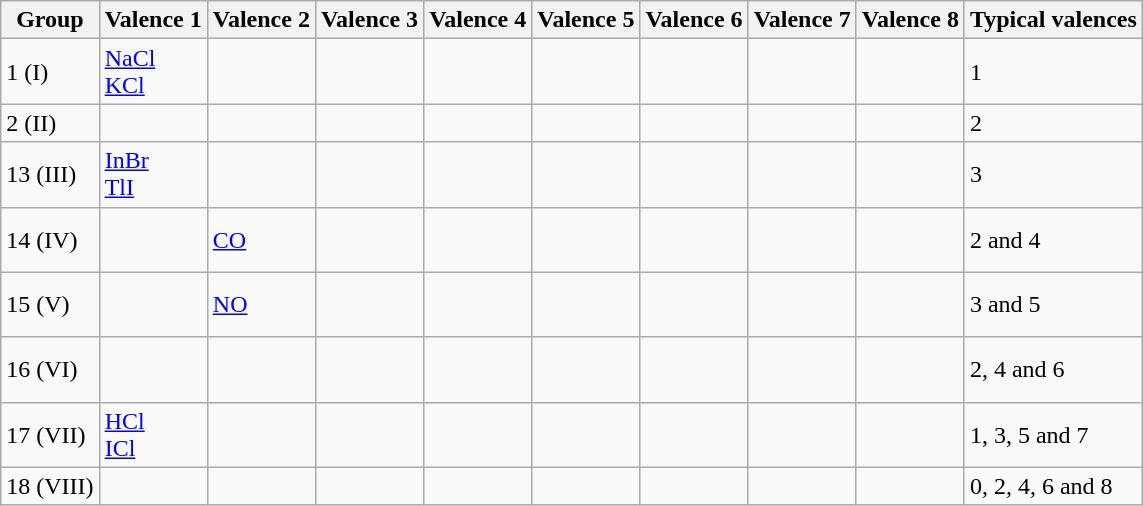<table class="wikitable">
<tr>
<th>Group</th>
<th>Valence 1</th>
<th>Valence 2</th>
<th>Valence 3</th>
<th>Valence 4</th>
<th>Valence 5</th>
<th>Valence 6</th>
<th>Valence 7</th>
<th>Valence 8</th>
<th>Typical valences</th>
</tr>
<tr>
<td>1 (I)</td>
<td><a href='#'>NaCl</a><br><a href='#'>KCl</a></td>
<td></td>
<td></td>
<td></td>
<td></td>
<td></td>
<td></td>
<td></td>
<td>1</td>
</tr>
<tr>
<td>2 (II)</td>
<td></td>
<td><a href='#'></a><br><a href='#'></a></td>
<td></td>
<td></td>
<td></td>
<td></td>
<td></td>
<td></td>
<td>2</td>
</tr>
<tr>
<td>13 (III)</td>
<td><a href='#'>InBr</a><br><a href='#'>TlI</a></td>
<td></td>
<td><a href='#'></a><br><a href='#'></a><br><a href='#'></a></td>
<td></td>
<td></td>
<td></td>
<td></td>
<td></td>
<td>3</td>
</tr>
<tr>
<td>14 (IV)</td>
<td></td>
<td><a href='#'>CO</a><br><a href='#'></a></td>
<td></td>
<td><a href='#'></a><br><a href='#'></a><br><a href='#'></a></td>
<td></td>
<td></td>
<td></td>
<td></td>
<td>2 and 4</td>
</tr>
<tr>
<td>15 (V)</td>
<td></td>
<td><a href='#'>NO</a></td>
<td><a href='#'></a><br><a href='#'></a><br><a href='#'></a></td>
<td><a href='#'></a></td>
<td><a href='#'></a><br><a href='#'></a></td>
<td></td>
<td></td>
<td></td>
<td>3 and 5</td>
</tr>
<tr>
<td>16 (VI)</td>
<td></td>
<td><a href='#'></a><br><a href='#'></a><br><a href='#'></a></td>
<td></td>
<td><a href='#'></a><br><a href='#'></a></td>
<td></td>
<td><a href='#'></a><br><a href='#'></a><br><a href='#'></a></td>
<td></td>
<td></td>
<td>2, 4 and 6</td>
</tr>
<tr>
<td>17 (VII)</td>
<td><a href='#'>HCl</a><br><a href='#'>ICl</a></td>
<td></td>
<td><a href='#'></a><br><a href='#'></a></td>
<td><a href='#'></a></td>
<td><a href='#'></a><br><a href='#'></a></td>
<td></td>
<td><a href='#'></a><br><a href='#'></a><br><a href='#'></a></td>
<td></td>
<td>1, 3, 5 and 7</td>
</tr>
<tr>
<td>18 (VIII)</td>
<td></td>
<td><a href='#'></a></td>
<td></td>
<td><a href='#'></a></td>
<td></td>
<td><a href='#'></a></td>
<td></td>
<td><a href='#'></a></td>
<td>0, 2, 4, 6 and 8</td>
</tr>
</table>
